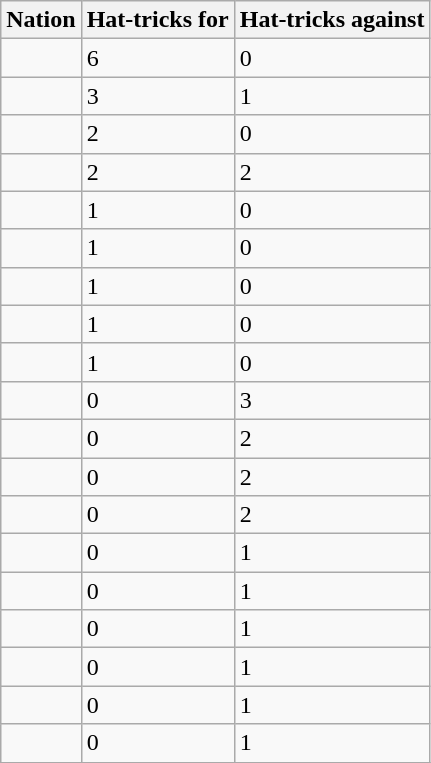<table class="wikitable">
<tr>
<th>Nation</th>
<th>Hat-tricks for</th>
<th>Hat-tricks against</th>
</tr>
<tr>
<td></td>
<td>6</td>
<td>0</td>
</tr>
<tr>
<td></td>
<td>3</td>
<td>1</td>
</tr>
<tr>
<td></td>
<td>2</td>
<td>0</td>
</tr>
<tr>
<td></td>
<td>2</td>
<td>2</td>
</tr>
<tr>
<td></td>
<td>1</td>
<td>0</td>
</tr>
<tr>
<td></td>
<td>1</td>
<td>0</td>
</tr>
<tr>
<td></td>
<td>1</td>
<td>0</td>
</tr>
<tr>
<td></td>
<td>1</td>
<td>0</td>
</tr>
<tr>
<td></td>
<td>1</td>
<td>0</td>
</tr>
<tr>
<td></td>
<td>0</td>
<td>3</td>
</tr>
<tr>
<td></td>
<td>0</td>
<td>2</td>
</tr>
<tr>
<td></td>
<td>0</td>
<td>2</td>
</tr>
<tr>
<td></td>
<td>0</td>
<td>2</td>
</tr>
<tr>
<td></td>
<td>0</td>
<td>1</td>
</tr>
<tr>
<td></td>
<td>0</td>
<td>1</td>
</tr>
<tr>
<td></td>
<td>0</td>
<td>1</td>
</tr>
<tr>
<td></td>
<td>0</td>
<td>1</td>
</tr>
<tr>
<td></td>
<td>0</td>
<td>1</td>
</tr>
<tr>
<td></td>
<td>0</td>
<td>1</td>
</tr>
<tr>
</tr>
</table>
